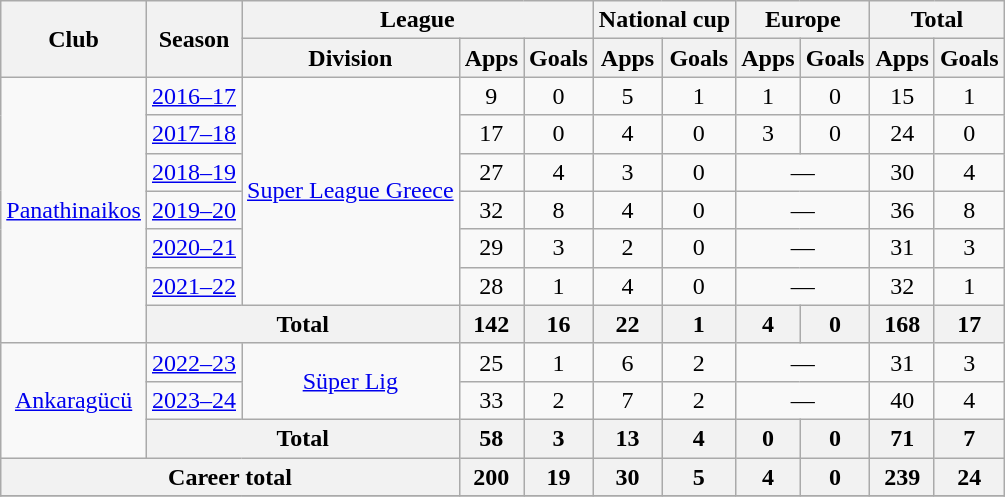<table class="wikitable" style="text-align: center;">
<tr>
<th rowspan="2">Club</th>
<th rowspan="2">Season</th>
<th colspan="3">League</th>
<th colspan="2">National cup</th>
<th colspan="2">Europe</th>
<th colspan="2">Total</th>
</tr>
<tr>
<th>Division</th>
<th>Apps</th>
<th>Goals</th>
<th>Apps</th>
<th>Goals</th>
<th>Apps</th>
<th>Goals</th>
<th>Apps</th>
<th>Goals</th>
</tr>
<tr>
<td rowspan="7" valign="center"><a href='#'>Panathinaikos</a></td>
<td><a href='#'>2016–17</a></td>
<td rowspan="6"><a href='#'>Super League Greece</a></td>
<td>9</td>
<td>0</td>
<td>5</td>
<td>1</td>
<td>1</td>
<td>0</td>
<td>15</td>
<td>1</td>
</tr>
<tr>
<td><a href='#'>2017–18</a></td>
<td>17</td>
<td>0</td>
<td>4</td>
<td>0</td>
<td>3</td>
<td>0</td>
<td>24</td>
<td>0</td>
</tr>
<tr>
<td><a href='#'>2018–19</a></td>
<td>27</td>
<td>4</td>
<td>3</td>
<td>0</td>
<td colspan="2">—</td>
<td>30</td>
<td>4</td>
</tr>
<tr>
<td><a href='#'>2019–20</a></td>
<td>32</td>
<td>8</td>
<td>4</td>
<td>0</td>
<td colspan="2">—</td>
<td>36</td>
<td>8</td>
</tr>
<tr>
<td><a href='#'>2020–21</a></td>
<td>29</td>
<td>3</td>
<td>2</td>
<td>0</td>
<td colspan="2">—</td>
<td>31</td>
<td>3</td>
</tr>
<tr>
<td><a href='#'>2021–22</a></td>
<td>28</td>
<td>1</td>
<td>4</td>
<td>0</td>
<td colspan="2">—</td>
<td>32</td>
<td>1</td>
</tr>
<tr>
<th colspan="2">Total</th>
<th>142</th>
<th>16</th>
<th>22</th>
<th>1</th>
<th>4</th>
<th>0</th>
<th>168</th>
<th>17</th>
</tr>
<tr>
<td rowspan="3" valign="center"><a href='#'>Ankaragücü</a></td>
<td><a href='#'>2022–23</a></td>
<td rowspan="2" valign="center"><a href='#'>Süper Lig</a></td>
<td>25</td>
<td>1</td>
<td>6</td>
<td>2</td>
<td colspan="2">—</td>
<td>31</td>
<td>3</td>
</tr>
<tr>
<td><a href='#'>2023–24</a></td>
<td>33</td>
<td>2</td>
<td>7</td>
<td>2</td>
<td colspan="2">—</td>
<td>40</td>
<td>4</td>
</tr>
<tr>
<th colspan="2">Total</th>
<th>58</th>
<th>3</th>
<th>13</th>
<th>4</th>
<th>0</th>
<th>0</th>
<th>71</th>
<th>7</th>
</tr>
<tr>
<th colspan="3">Career total</th>
<th>200</th>
<th>19</th>
<th>30</th>
<th>5</th>
<th>4</th>
<th>0</th>
<th>239</th>
<th>24</th>
</tr>
<tr>
</tr>
</table>
